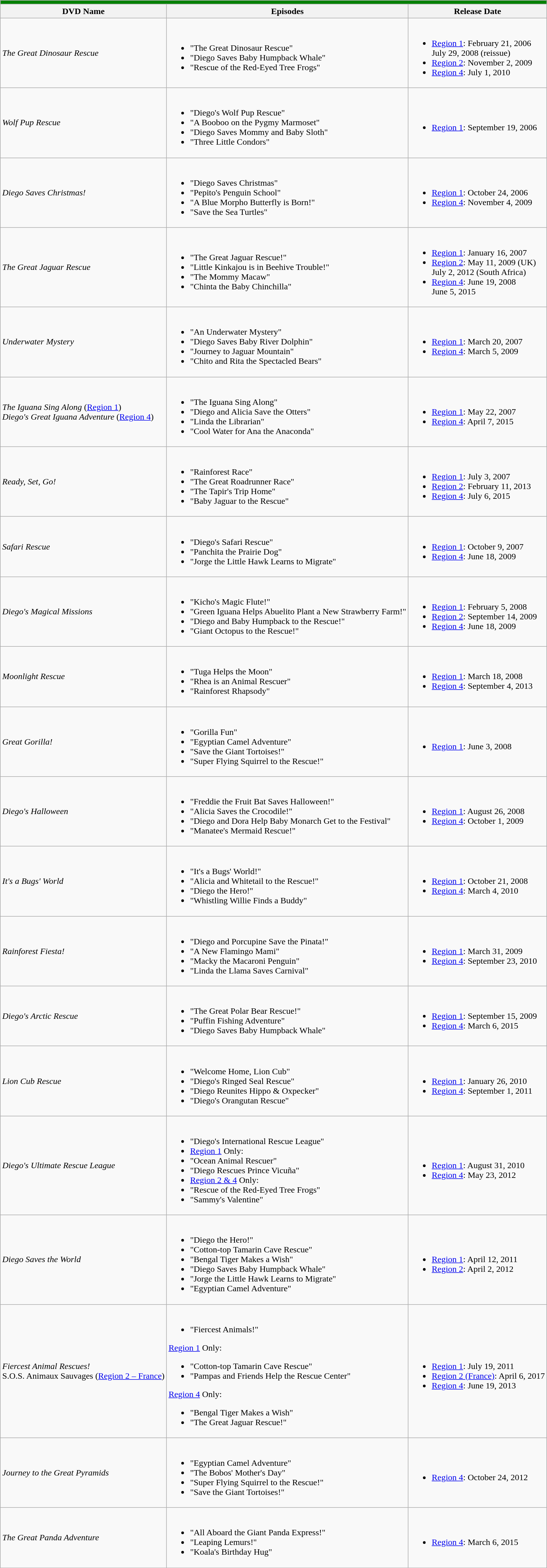<table class="wikitable">
<tr>
<td colspan="4"  style="background:green; color:yellow; font-size:100%; text-align:center;"></td>
</tr>
<tr>
<th>DVD Name</th>
<th>Episodes</th>
<th>Release Date</th>
</tr>
<tr>
<td><em>The Great Dinosaur Rescue</em></td>
<td><br><ul><li>"The Great Dinosaur Rescue"</li><li>"Diego Saves Baby Humpback Whale"</li><li>"Rescue of the Red-Eyed Tree Frogs"</li></ul></td>
<td><br><ul><li><a href='#'>Region 1</a>: February 21, 2006<br>July 29, 2008 (reissue)</li><li><a href='#'>Region 2</a>: November 2, 2009</li><li><a href='#'>Region 4</a>: July 1, 2010</li></ul></td>
</tr>
<tr>
<td><em>Wolf Pup Rescue</em></td>
<td><br><ul><li>"Diego's Wolf Pup Rescue"</li><li>"A Booboo on the Pygmy Marmoset"</li><li>"Diego Saves Mommy and Baby Sloth"</li><li>"Three Little Condors"</li></ul></td>
<td><br><ul><li><a href='#'>Region 1</a>: September 19, 2006</li></ul></td>
</tr>
<tr>
<td><em>Diego Saves Christmas!</em></td>
<td><br><ul><li>"Diego Saves Christmas"</li><li>"Pepito's Penguin School"</li><li>"A Blue Morpho Butterfly is Born!"</li><li>"Save the Sea Turtles"</li></ul></td>
<td><br><ul><li><a href='#'>Region 1</a>: October 24, 2006</li><li><a href='#'>Region 4</a>: November 4, 2009</li></ul></td>
</tr>
<tr>
<td><em>The Great Jaguar Rescue</em></td>
<td><br><ul><li>"The Great Jaguar Rescue!"</li><li>"Little Kinkajou is in Beehive Trouble!"</li><li>"The Mommy Macaw"</li><li>"Chinta the Baby Chinchilla"</li></ul></td>
<td><br><ul><li><a href='#'>Region 1</a>: January 16, 2007</li><li><a href='#'>Region 2</a>: May 11, 2009 (UK)<br>July 2, 2012 (South Africa)</li><li><a href='#'>Region 4</a>: June 19, 2008<br>June 5, 2015</li></ul></td>
</tr>
<tr>
<td><em>Underwater Mystery</em></td>
<td><br><ul><li>"An Underwater Mystery"</li><li>"Diego Saves Baby River Dolphin"</li><li>"Journey to Jaguar Mountain"</li><li>"Chito and Rita the Spectacled Bears"</li></ul></td>
<td><br><ul><li><a href='#'>Region 1</a>: March 20, 2007</li><li><a href='#'>Region 4</a>: March 5, 2009</li></ul></td>
</tr>
<tr>
<td><em>The Iguana Sing Along</em> (<a href='#'>Region 1</a>) <br><em>Diego's Great Iguana Adventure</em> (<a href='#'>Region 4</a>)</td>
<td><br><ul><li>"The Iguana Sing Along"</li><li>"Diego and Alicia Save the Otters"</li><li>"Linda the Librarian"</li><li>"Cool Water for Ana the Anaconda"</li></ul></td>
<td><br><ul><li><a href='#'>Region 1</a>: May 22, 2007</li><li><a href='#'>Region 4</a>: April 7, 2015</li></ul></td>
</tr>
<tr>
<td><em>Ready, Set, Go!</em></td>
<td><br><ul><li>"Rainforest Race"</li><li>"The Great Roadrunner Race"</li><li>"The Tapir's Trip Home"</li><li>"Baby Jaguar to the Rescue"</li></ul></td>
<td><br><ul><li><a href='#'>Region 1</a>: July 3, 2007</li><li><a href='#'>Region 2</a>: February 11, 2013</li><li><a href='#'>Region 4</a>: July 6, 2015</li></ul></td>
</tr>
<tr>
<td><em>Safari Rescue</em></td>
<td><br><ul><li>"Diego's Safari Rescue"</li><li>"Panchita the Prairie Dog"</li><li>"Jorge the Little Hawk Learns to Migrate"</li></ul></td>
<td><br><ul><li><a href='#'>Region 1</a>: October 9, 2007</li><li><a href='#'>Region 4</a>: June 18, 2009</li></ul></td>
</tr>
<tr>
<td><em>Diego's Magical Missions</em></td>
<td><br><ul><li>"Kicho's Magic Flute!"</li><li>"Green Iguana Helps Abuelito Plant a New Strawberry Farm!"</li><li>"Diego and Baby Humpback to the Rescue!"</li><li>"Giant Octopus to the Rescue!"</li></ul></td>
<td><br><ul><li><a href='#'>Region 1</a>: February 5, 2008</li><li><a href='#'>Region 2</a>: September 14, 2009</li><li><a href='#'>Region 4</a>: June 18, 2009</li></ul></td>
</tr>
<tr>
<td><em>Moonlight Rescue</em></td>
<td><br><ul><li>"Tuga Helps the Moon"</li><li>"Rhea is an Animal Rescuer"</li><li>"Rainforest Rhapsody"</li></ul></td>
<td><br><ul><li><a href='#'>Region 1</a>: March 18, 2008</li><li><a href='#'>Region 4</a>: September 4, 2013</li></ul></td>
</tr>
<tr>
<td><em>Great Gorilla!</em></td>
<td><br><ul><li>"Gorilla Fun"</li><li>"Egyptian Camel Adventure"</li><li>"Save the Giant Tortoises!"</li><li>"Super Flying Squirrel to the Rescue!"</li></ul></td>
<td><br><ul><li><a href='#'>Region 1</a>: June 3, 2008</li></ul></td>
</tr>
<tr>
<td><em>Diego's Halloween</em></td>
<td><br><ul><li>"Freddie the Fruit Bat Saves Halloween!"</li><li>"Alicia Saves the Crocodile!"</li><li>"Diego and Dora Help Baby Monarch Get to the Festival"</li><li>"Manatee's Mermaid Rescue!"</li></ul></td>
<td><br><ul><li><a href='#'>Region 1</a>: August 26, 2008</li><li><a href='#'>Region 4</a>: October 1, 2009</li></ul></td>
</tr>
<tr>
<td><em>It's a Bugs' World</em></td>
<td><br><ul><li>"It's a Bugs' World!"</li><li>"Alicia and Whitetail to the Rescue!"</li><li>"Diego the Hero!"</li><li>"Whistling Willie Finds a Buddy"</li></ul></td>
<td><br><ul><li><a href='#'>Region 1</a>: October 21, 2008</li><li><a href='#'>Region 4</a>: March 4, 2010</li></ul></td>
</tr>
<tr>
<td><em>Rainforest Fiesta!</em></td>
<td><br><ul><li>"Diego and Porcupine Save the Pinata!"</li><li>"A New Flamingo Mami"</li><li>"Macky the Macaroni Penguin"</li><li>"Linda the Llama Saves Carnival"</li></ul></td>
<td><br><ul><li><a href='#'>Region 1</a>: March 31, 2009</li><li><a href='#'>Region 4</a>: September 23, 2010</li></ul></td>
</tr>
<tr>
<td><em>Diego's Arctic Rescue</em></td>
<td><br><ul><li>"The Great Polar Bear Rescue!"</li><li>"Puffin Fishing Adventure"</li><li>"Diego Saves Baby Humpback Whale"</li></ul></td>
<td><br><ul><li><a href='#'>Region 1</a>: September 15, 2009</li><li><a href='#'>Region 4</a>: March 6, 2015</li></ul></td>
</tr>
<tr>
<td><em>Lion Cub Rescue</em></td>
<td><br><ul><li>"Welcome Home, Lion Cub"</li><li>"Diego's Ringed Seal Rescue"</li><li>"Diego Reunites Hippo & Oxpecker"</li><li>"Diego's Orangutan Rescue"</li></ul></td>
<td><br><ul><li><a href='#'>Region 1</a>: January 26, 2010</li><li><a href='#'>Region 4</a>: September 1, 2011</li></ul></td>
</tr>
<tr>
<td><em>Diego's Ultimate Rescue League</em></td>
<td><br><ul><li>"Diego's International Rescue League"</li><li><a href='#'>Region 1</a> Only:</li><li>"Ocean Animal Rescuer"</li><li>"Diego Rescues Prince Vicuña"</li><li><a href='#'>Region 2 & 4</a> Only:</li><li>"Rescue of the Red-Eyed Tree Frogs"</li><li>"Sammy's Valentine"</li></ul></td>
<td><br><ul><li><a href='#'>Region 1</a>: August 31, 2010</li><li><a href='#'>Region 4</a>: May 23, 2012</li></ul></td>
</tr>
<tr>
<td><em>Diego Saves the World</em></td>
<td><br><ul><li>"Diego the Hero!"</li><li>"Cotton-top Tamarin Cave Rescue"</li><li>"Bengal Tiger Makes a Wish"</li><li>"Diego Saves Baby Humpback Whale"</li><li>"Jorge the Little Hawk Learns to Migrate"</li><li>"Egyptian Camel Adventure"</li></ul></td>
<td><br><ul><li><a href='#'>Region 1</a>: April 12, 2011</li><li><a href='#'>Region 2</a>: April 2, 2012</li></ul></td>
</tr>
<tr>
<td><em>Fiercest Animal Rescues!</em><br>S.O.S. Animaux Sauvages (<a href='#'>Region 2 – France</a>)</td>
<td><br><ul><li>"Fiercest Animals!"</li></ul><a href='#'>Region 1</a> Only:<ul><li>"Cotton-top Tamarin Cave Rescue"</li><li>"Pampas and Friends Help the Rescue Center"</li></ul><a href='#'>Region 4</a> Only:<ul><li>"Bengal Tiger Makes a Wish"</li><li>"The Great Jaguar Rescue!"</li></ul></td>
<td><br><ul><li><a href='#'>Region 1</a>: July 19, 2011</li><li><a href='#'>Region 2 (France)</a>: April 6, 2017</li><li><a href='#'>Region 4</a>: June 19, 2013</li></ul></td>
</tr>
<tr>
<td><em>Journey to the Great Pyramids</em></td>
<td><br><ul><li>"Egyptian Camel Adventure"</li><li>"The Bobos' Mother's Day"</li><li>"Super Flying Squirrel to the Rescue!"</li><li>"Save the Giant Tortoises!"</li></ul></td>
<td><br><ul><li><a href='#'>Region 4</a>: October 24, 2012</li></ul></td>
</tr>
<tr>
<td><em>The Great Panda Adventure</em></td>
<td><br><ul><li>"All Aboard the Giant Panda Express!"</li><li>"Leaping Lemurs!"</li><li>"Koala's Birthday Hug"</li></ul></td>
<td><br><ul><li><a href='#'>Region 4</a>: March 6, 2015</li></ul></td>
</tr>
</table>
